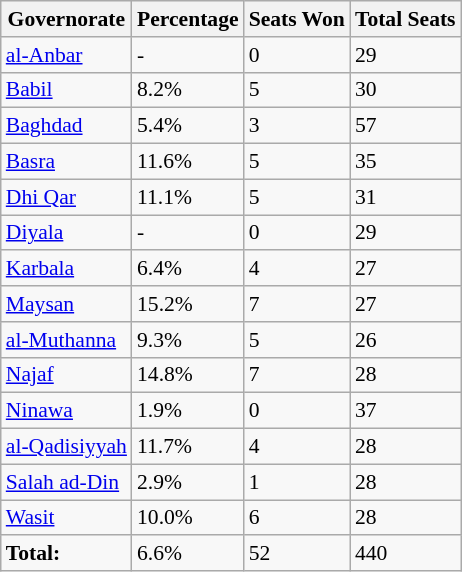<table class="wikitable" style="border:1px solid #8888aa; background:#f8f8f8; padding:0; font-size:90%;">
<tr>
<th>Governorate</th>
<th>Percentage</th>
<th>Seats Won</th>
<th>Total Seats</th>
</tr>
<tr>
<td><a href='#'>al-Anbar</a></td>
<td>-</td>
<td>0</td>
<td>29</td>
</tr>
<tr>
<td><a href='#'>Babil</a></td>
<td>8.2%</td>
<td>5</td>
<td>30</td>
</tr>
<tr>
<td><a href='#'>Baghdad</a></td>
<td>5.4%</td>
<td>3</td>
<td>57</td>
</tr>
<tr>
<td><a href='#'>Basra</a></td>
<td>11.6%</td>
<td>5</td>
<td>35</td>
</tr>
<tr>
<td><a href='#'>Dhi Qar</a></td>
<td>11.1%</td>
<td>5</td>
<td>31</td>
</tr>
<tr>
<td><a href='#'>Diyala</a></td>
<td>-</td>
<td>0</td>
<td>29</td>
</tr>
<tr>
<td><a href='#'>Karbala</a></td>
<td>6.4%</td>
<td>4</td>
<td>27</td>
</tr>
<tr>
<td><a href='#'>Maysan</a></td>
<td>15.2%</td>
<td>7</td>
<td>27</td>
</tr>
<tr>
<td><a href='#'>al-Muthanna</a></td>
<td>9.3%</td>
<td>5</td>
<td>26</td>
</tr>
<tr>
<td><a href='#'>Najaf</a></td>
<td>14.8%</td>
<td>7</td>
<td>28</td>
</tr>
<tr>
<td><a href='#'>Ninawa</a></td>
<td>1.9%</td>
<td>0</td>
<td>37</td>
</tr>
<tr>
<td><a href='#'>al-Qadisiyyah</a></td>
<td>11.7%</td>
<td>4</td>
<td>28</td>
</tr>
<tr>
<td><a href='#'>Salah ad-Din</a></td>
<td>2.9%</td>
<td>1</td>
<td>28</td>
</tr>
<tr>
<td><a href='#'>Wasit</a></td>
<td>10.0%</td>
<td>6</td>
<td>28</td>
</tr>
<tr>
<td><strong>Total:</strong></td>
<td>6.6%</td>
<td>52</td>
<td>440</td>
</tr>
</table>
